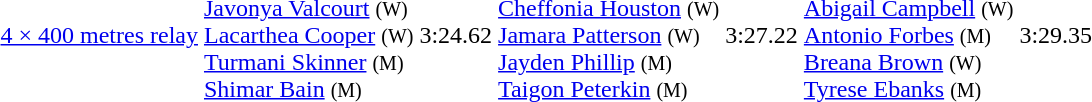<table>
<tr>
<td><a href='#'>4 × 400 metres relay</a></td>
<td align=left> <br> <a href='#'>Javonya Valcourt</a> <small>(W)</small><br><a href='#'>Lacarthea Cooper</a> <small>(W)</small><br><a href='#'>Turmani Skinner</a> <small>(M)</small><br><a href='#'>Shimar Bain</a> <small>(M)</small></td>
<td>3:24.62</td>
<td align=left> <br> <a href='#'>Cheffonia Houston</a> <small>(W)</small><br><a href='#'>Jamara Patterson</a> <small>(W)</small><br><a href='#'>Jayden Phillip</a> <small>(M)</small><br><a href='#'>Taigon Peterkin</a> <small>(M)</small></td>
<td>3:27.22</td>
<td align=left> <br> <a href='#'>Abigail Campbell</a> <small>(W)</small><br><a href='#'>Antonio Forbes</a> <small>(M)</small><br><a href='#'>Breana Brown</a> <small>(W)</small><br><a href='#'>Tyrese Ebanks</a> <small>(M)</small></td>
<td>3:29.35</td>
</tr>
</table>
